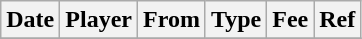<table class="wikitable">
<tr>
<th>Date</th>
<th>Player</th>
<th>From</th>
<th>Type</th>
<th>Fee</th>
<th>Ref</th>
</tr>
<tr>
</tr>
</table>
